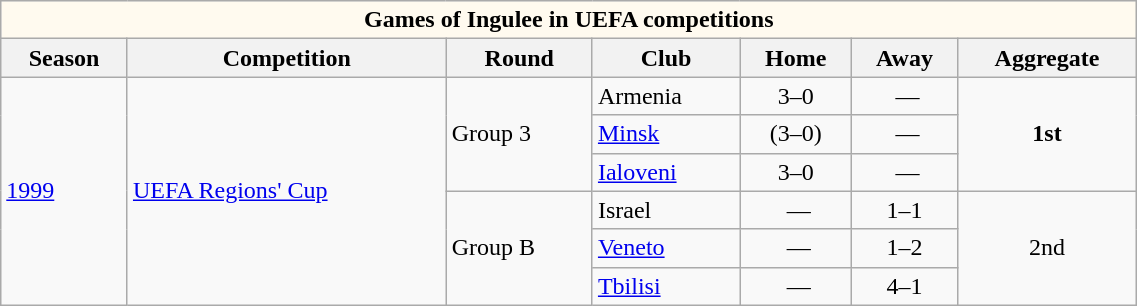<table class="wikitable collapsible collapsed" width="60%" style="text-align: left;">
<tr>
<th style="background:#fffaef;" colspan="17">Games of Ingulee in UEFA competitions</th>
</tr>
<tr>
<th>Season</th>
<th>Competition</th>
<th>Round</th>
<th>Club</th>
<th>Home</th>
<th>Away</th>
<th>Aggregate</th>
</tr>
<tr>
<td rowspan="6"><a href='#'>1999</a></td>
<td rowspan="6"><a href='#'>UEFA Regions' Cup</a></td>
<td rowspan="3">Group 3</td>
<td> Armenia</td>
<td style="text-align:center;">3–0</td>
<td style="text-align:center;"> —</td>
<td rowspan="3" style="text-align:center;"><strong>1st</strong></td>
</tr>
<tr>
<td> <a href='#'>Minsk</a></td>
<td style="text-align:center;">(3–0)</td>
<td style="text-align:center;"> —</td>
</tr>
<tr>
<td> <a href='#'>Ialoveni</a></td>
<td style="text-align:center;">3–0</td>
<td style="text-align:center;"> —</td>
</tr>
<tr>
<td rowspan="3">Group B</td>
<td> Israel</td>
<td style="text-align:center;"> —</td>
<td style="text-align:center;">1–1</td>
<td rowspan="3" style="text-align:center;">2nd</td>
</tr>
<tr>
<td> <a href='#'>Veneto</a></td>
<td style="text-align:center;"> —</td>
<td style="text-align:center;">1–2</td>
</tr>
<tr>
<td> <a href='#'>Tbilisi</a></td>
<td style="text-align:center;"> —</td>
<td style="text-align:center;">4–1</td>
</tr>
</table>
